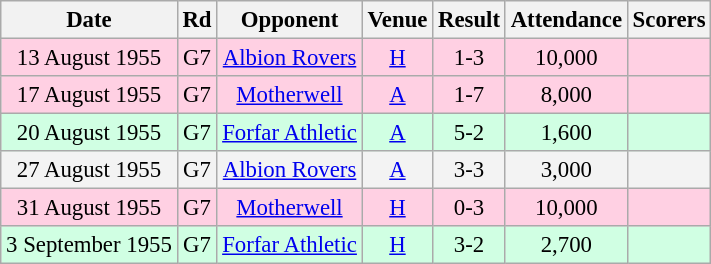<table class="wikitable sortable" style="font-size:95%; text-align:center">
<tr>
<th>Date</th>
<th>Rd</th>
<th>Opponent</th>
<th>Venue</th>
<th>Result</th>
<th>Attendance</th>
<th>Scorers</th>
</tr>
<tr bgcolor = "#ffd0e3">
<td>13 August 1955</td>
<td>G7</td>
<td><a href='#'>Albion Rovers</a></td>
<td><a href='#'>H</a></td>
<td>1-3</td>
<td>10,000</td>
<td></td>
</tr>
<tr bgcolor = "#ffd0e3">
<td>17 August 1955</td>
<td>G7</td>
<td><a href='#'>Motherwell</a></td>
<td><a href='#'>A</a></td>
<td>1-7</td>
<td>8,000</td>
<td></td>
</tr>
<tr bgcolor = "#d0ffe3">
<td>20 August 1955</td>
<td>G7</td>
<td><a href='#'>Forfar Athletic</a></td>
<td><a href='#'>A</a></td>
<td>5-2</td>
<td>1,600</td>
<td></td>
</tr>
<tr bgcolor = "#f3f3f3">
<td>27 August 1955</td>
<td>G7</td>
<td><a href='#'>Albion Rovers</a></td>
<td><a href='#'>A</a></td>
<td>3-3</td>
<td>3,000</td>
<td></td>
</tr>
<tr bgcolor = "#ffd0e3">
<td>31 August 1955</td>
<td>G7</td>
<td><a href='#'>Motherwell</a></td>
<td><a href='#'>H</a></td>
<td>0-3</td>
<td>10,000</td>
<td></td>
</tr>
<tr bgcolor = "#d0ffe3">
<td>3 September 1955</td>
<td>G7</td>
<td><a href='#'>Forfar Athletic</a></td>
<td><a href='#'>H</a></td>
<td>3-2</td>
<td>2,700</td>
<td></td>
</tr>
</table>
